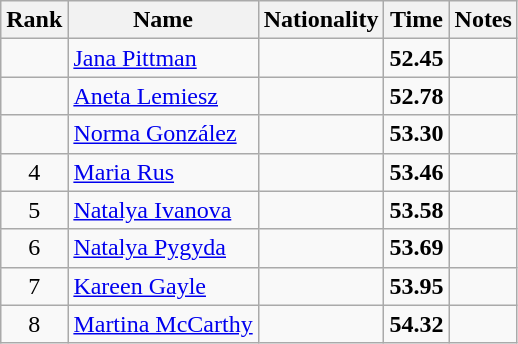<table class="wikitable sortable" style="text-align:center">
<tr>
<th>Rank</th>
<th>Name</th>
<th>Nationality</th>
<th>Time</th>
<th>Notes</th>
</tr>
<tr>
<td></td>
<td align=left><a href='#'>Jana Pittman</a></td>
<td align=left></td>
<td><strong>52.45</strong></td>
<td></td>
</tr>
<tr>
<td></td>
<td align=left><a href='#'>Aneta Lemiesz</a></td>
<td align=left></td>
<td><strong>52.78</strong></td>
<td></td>
</tr>
<tr>
<td></td>
<td align=left><a href='#'>Norma González</a></td>
<td align=left></td>
<td><strong>53.30</strong></td>
<td></td>
</tr>
<tr>
<td>4</td>
<td align=left><a href='#'>Maria Rus</a></td>
<td align=left></td>
<td><strong>53.46</strong></td>
<td></td>
</tr>
<tr>
<td>5</td>
<td align=left><a href='#'>Natalya Ivanova</a></td>
<td align=left></td>
<td><strong>53.58</strong></td>
<td></td>
</tr>
<tr>
<td>6</td>
<td align=left><a href='#'>Natalya Pygyda</a></td>
<td align=left></td>
<td><strong>53.69</strong></td>
<td></td>
</tr>
<tr>
<td>7</td>
<td align=left><a href='#'>Kareen Gayle</a></td>
<td align=left></td>
<td><strong>53.95</strong></td>
<td></td>
</tr>
<tr>
<td>8</td>
<td align=left><a href='#'>Martina McCarthy</a></td>
<td align=left></td>
<td><strong>54.32</strong></td>
<td></td>
</tr>
</table>
